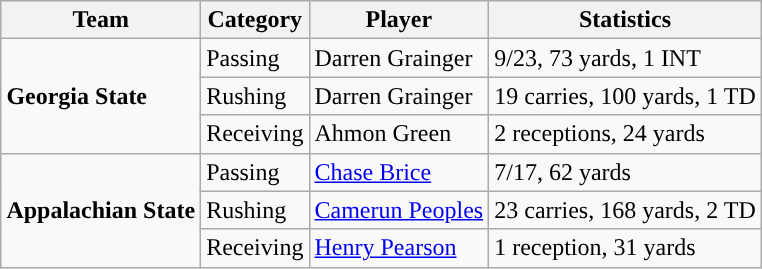<table class="wikitable" style="float: right;">
<tr>
<th>Team</th>
<th>Category</th>
<th>Player</th>
<th>Statistics</th>
</tr>
<tr>
<td rowspan=3><strong>Georgia State</strong></td>
<td>Passing</td>
<td>Darren Grainger</td>
<td>9/23, 73 yards, 1 INT</td>
</tr>
<tr>
<td>Rushing</td>
<td>Darren Grainger</td>
<td>19 carries, 100 yards, 1 TD</td>
</tr>
<tr>
<td>Receiving</td>
<td>Ahmon Green</td>
<td>2 receptions, 24 yards</td>
</tr>
<tr>
<td rowspan=3><strong>Appalachian State</strong></td>
<td>Passing</td>
<td><a href='#'>Chase Brice</a></td>
<td>7/17, 62 yards</td>
</tr>
<tr>
<td>Rushing</td>
<td><a href='#'>Camerun Peoples</a></td>
<td>23 carries, 168 yards, 2 TD</td>
</tr>
<tr>
<td>Receiving</td>
<td><a href='#'>Henry Pearson</a></td>
<td>1 reception, 31 yards</td>
</tr>
</table>
